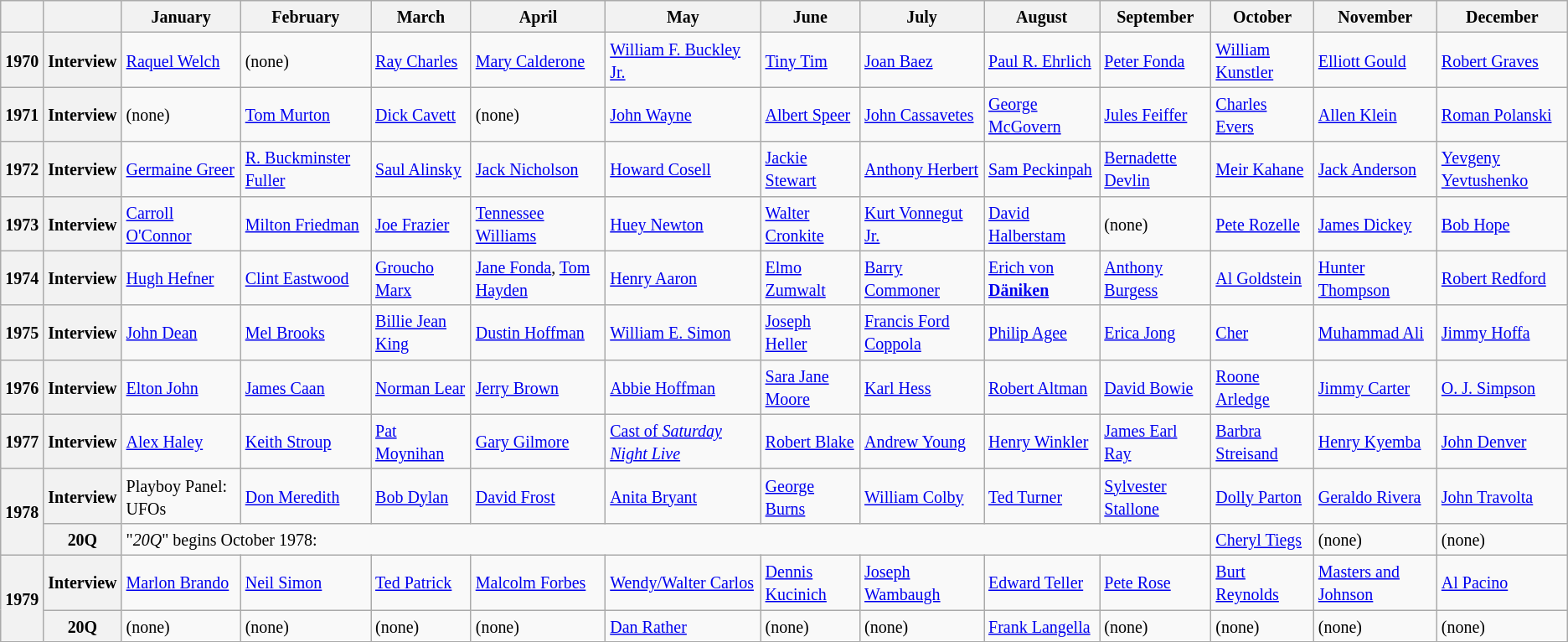<table class="wikitable">
<tr>
<th></th>
<th></th>
<th><small>January</small></th>
<th><small>February</small></th>
<th><small>March</small></th>
<th><small>April</small></th>
<th><small>May</small></th>
<th><small>June</small></th>
<th><small>July</small></th>
<th><small>August</small></th>
<th><small>September</small></th>
<th><small>October</small></th>
<th><small>November</small></th>
<th><small>December</small></th>
</tr>
<tr>
<th><small>1970</small></th>
<th><small>Interview</small></th>
<td><small><a href='#'>Raquel Welch</a></small></td>
<td><small>(none)</small></td>
<td><small><a href='#'>Ray Charles</a></small></td>
<td><small><a href='#'>Mary Calderone</a></small></td>
<td><small><a href='#'>William F. Buckley Jr.</a></small></td>
<td><small><a href='#'>Tiny Tim</a></small></td>
<td><small><a href='#'>Joan Baez</a></small></td>
<td><small><a href='#'>Paul R. Ehrlich</a></small></td>
<td><small><a href='#'>Peter Fonda</a></small></td>
<td><small><a href='#'>William Kunstler</a></small></td>
<td><small><a href='#'>Elliott Gould</a></small></td>
<td><small><a href='#'>Robert Graves</a></small></td>
</tr>
<tr>
<th><small>1971</small></th>
<th><small>Interview</small></th>
<td><small>(none)</small></td>
<td><small><a href='#'>Tom Murton</a></small></td>
<td><small><a href='#'>Dick Cavett</a></small></td>
<td><small>(none)</small></td>
<td><small><a href='#'>John Wayne</a></small></td>
<td><small><a href='#'>Albert Speer</a></small></td>
<td><small><a href='#'>John Cassavetes</a></small></td>
<td><small><a href='#'>George McGovern</a></small></td>
<td><small><a href='#'>Jules Feiffer</a></small></td>
<td><small><a href='#'>Charles Evers</a></small></td>
<td><small><a href='#'>Allen Klein</a></small></td>
<td><small><a href='#'>Roman Polanski</a></small></td>
</tr>
<tr>
<th><small>1972</small></th>
<th><small>Interview</small></th>
<td><small><a href='#'>Germaine Greer</a></small></td>
<td><small><a href='#'>R. Buckminster Fuller</a></small></td>
<td><small><a href='#'>Saul Alinsky</a></small></td>
<td><small><a href='#'>Jack Nicholson</a></small></td>
<td><small><a href='#'>Howard Cosell</a></small></td>
<td><small><a href='#'>Jackie Stewart</a></small></td>
<td><small><a href='#'>Anthony Herbert</a></small></td>
<td><small><a href='#'>Sam Peckinpah</a></small></td>
<td><small><a href='#'>Bernadette Devlin</a></small></td>
<td><small><a href='#'>Meir Kahane</a></small></td>
<td><small><a href='#'>Jack Anderson</a></small></td>
<td><small><a href='#'>Yevgeny Yevtushenko</a></small></td>
</tr>
<tr>
<th><small>1973</small></th>
<th><small>Interview</small></th>
<td><small><a href='#'>Carroll O'Connor</a></small></td>
<td><small><a href='#'>Milton Friedman</a></small></td>
<td><small><a href='#'>Joe Frazier</a></small></td>
<td><small><a href='#'>Tennessee Williams</a></small></td>
<td><small><a href='#'>Huey Newton</a></small></td>
<td><small><a href='#'>Walter Cronkite</a></small></td>
<td><small><a href='#'>Kurt Vonnegut Jr.</a></small></td>
<td><small><a href='#'>David Halberstam</a></small></td>
<td><small>(none)</small></td>
<td><small><a href='#'>Pete Rozelle</a></small></td>
<td><small><a href='#'>James Dickey</a></small></td>
<td><small><a href='#'>Bob Hope</a></small></td>
</tr>
<tr>
<th><small>1974</small></th>
<th><small>Interview</small></th>
<td><small><a href='#'>Hugh Hefner</a></small></td>
<td><small><a href='#'>Clint Eastwood</a></small></td>
<td><small><a href='#'>Groucho Marx</a></small></td>
<td><small><a href='#'>Jane Fonda</a>, <a href='#'>Tom Hayden</a></small></td>
<td><small><a href='#'>Henry Aaron</a></small></td>
<td><small><a href='#'>Elmo Zumwalt</a></small></td>
<td><small><a href='#'>Barry Commoner</a></small></td>
<td><small><a href='#'>Erich von <strong>Däniken</strong></a></small></td>
<td><small><a href='#'>Anthony Burgess</a></small></td>
<td><small><a href='#'>Al Goldstein</a></small></td>
<td><small><a href='#'>Hunter Thompson</a></small></td>
<td><small><a href='#'>Robert Redford</a></small></td>
</tr>
<tr>
<th><small>1975</small></th>
<th><small>Interview</small></th>
<td><small><a href='#'>John Dean</a></small></td>
<td><small><a href='#'>Mel Brooks</a></small></td>
<td><small><a href='#'>Billie Jean King</a></small></td>
<td><small><a href='#'>Dustin Hoffman</a></small></td>
<td><small><a href='#'>William E. Simon</a></small></td>
<td><small><a href='#'>Joseph Heller</a></small></td>
<td><small><a href='#'>Francis Ford Coppola</a></small></td>
<td><small><a href='#'>Philip Agee</a></small></td>
<td><small><a href='#'>Erica Jong</a></small></td>
<td><small><a href='#'>Cher</a></small></td>
<td><small><a href='#'>Muhammad Ali</a></small></td>
<td><small><a href='#'>Jimmy Hoffa</a></small></td>
</tr>
<tr>
<th><small>1976</small></th>
<th><small>Interview</small></th>
<td><small><a href='#'>Elton John</a></small></td>
<td><small><a href='#'>James Caan</a></small></td>
<td><small><a href='#'>Norman Lear</a></small></td>
<td><small><a href='#'>Jerry Brown</a></small></td>
<td><small><a href='#'>Abbie Hoffman</a></small></td>
<td><small><a href='#'>Sara Jane Moore</a></small></td>
<td><small><a href='#'>Karl Hess</a></small></td>
<td><small><a href='#'>Robert Altman</a></small></td>
<td><small><a href='#'>David Bowie</a></small></td>
<td><small><a href='#'>Roone Arledge</a></small></td>
<td><small><a href='#'>Jimmy Carter</a></small></td>
<td><small><a href='#'>O. J. Simpson</a></small></td>
</tr>
<tr>
<th><small>1977</small></th>
<th><small>Interview</small></th>
<td><small><a href='#'>Alex Haley</a></small></td>
<td><small><a href='#'>Keith Stroup</a></small></td>
<td><small><a href='#'>Pat Moynihan</a></small></td>
<td><small><a href='#'>Gary Gilmore</a></small></td>
<td><small><a href='#'>Cast of <em>Saturday Night Live</em></a></small></td>
<td><small><a href='#'>Robert Blake</a></small></td>
<td><small><a href='#'>Andrew Young</a></small></td>
<td><small><a href='#'>Henry Winkler</a></small></td>
<td><small><a href='#'>James Earl Ray</a></small></td>
<td><small><a href='#'>Barbra Streisand</a></small></td>
<td><small><a href='#'>Henry Kyemba</a></small></td>
<td><small><a href='#'>John Denver</a></small></td>
</tr>
<tr>
<th rowspan="2"><small>1978</small></th>
<th><small>Interview</small></th>
<td><small>Playboy Panel: UFOs</small></td>
<td><small><a href='#'>Don Meredith</a></small></td>
<td><small><a href='#'>Bob Dylan</a></small></td>
<td><small><a href='#'>David Frost</a></small></td>
<td><small><a href='#'>Anita Bryant</a></small></td>
<td><small><a href='#'>George Burns</a></small></td>
<td><small><a href='#'>William Colby</a></small></td>
<td><small><a href='#'>Ted Turner</a></small></td>
<td><small><a href='#'>Sylvester Stallone</a></small></td>
<td><small><a href='#'>Dolly Parton</a></small></td>
<td><small><a href='#'>Geraldo Rivera</a></small></td>
<td><small><a href='#'>John Travolta</a></small></td>
</tr>
<tr>
<th><small>20Q</small></th>
<td colspan="9"><small>"<em>20Q</em>" begins October 1978:</small></td>
<td><small><a href='#'>Cheryl Tiegs</a></small></td>
<td><small>(none)</small></td>
<td><small>(none)</small></td>
</tr>
<tr>
<th rowspan="2"><small>1979</small></th>
<th><small>Interview</small></th>
<td><small><a href='#'>Marlon Brando</a></small></td>
<td><small><a href='#'>Neil Simon</a></small></td>
<td><small><a href='#'>Ted Patrick</a></small></td>
<td><small><a href='#'>Malcolm Forbes</a></small></td>
<td><small><a href='#'>Wendy/Walter Carlos</a></small></td>
<td><small><a href='#'>Dennis Kucinich</a></small></td>
<td><small><a href='#'>Joseph Wambaugh</a></small></td>
<td><small><a href='#'>Edward Teller</a></small></td>
<td><small><a href='#'>Pete Rose</a></small></td>
<td><small><a href='#'>Burt Reynolds</a></small></td>
<td><small><a href='#'>Masters and Johnson</a></small></td>
<td><small><a href='#'>Al Pacino</a></small></td>
</tr>
<tr>
<th><small>20Q</small></th>
<td><small>(none)</small></td>
<td><small>(none)</small></td>
<td><small>(none)</small></td>
<td><small>(none)</small></td>
<td><small><a href='#'>Dan Rather</a></small></td>
<td><small>(none)</small></td>
<td><small>(none)</small></td>
<td><small><a href='#'>Frank Langella</a></small></td>
<td><small>(none)</small></td>
<td><small>(none)</small></td>
<td><small>(none)</small></td>
<td><small>(none)</small></td>
</tr>
</table>
